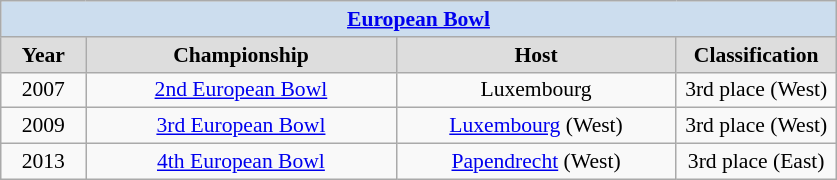<table class="wikitable" style=font-size:90%>
<tr align=center style="background:#ccddee;">
<td colspan=4><strong><a href='#'>European Bowl</a></strong></td>
</tr>
<tr align=center bgcolor="#dddddd">
<td width=50><strong>Year</strong></td>
<td width=200><strong>Championship</strong></td>
<td width=180><strong>Host</strong></td>
<td width=100><strong>Classification</strong></td>
</tr>
<tr align=center>
<td>2007</td>
<td><a href='#'>2nd European Bowl</a></td>
<td>Luxembourg</td>
<td align="center">3rd place (West)</td>
</tr>
<tr align=center>
<td>2009</td>
<td><a href='#'>3rd European Bowl</a></td>
<td><a href='#'>Luxembourg</a> (West)</td>
<td align="center">3rd place (West)</td>
</tr>
<tr align=center>
<td>2013</td>
<td><a href='#'>4th European Bowl</a></td>
<td><a href='#'>Papendrecht</a> (West)</td>
<td align="center">3rd place (East)</td>
</tr>
</table>
